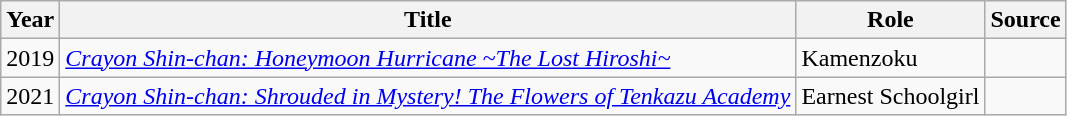<table class="wikitable">
<tr>
<th>Year</th>
<th>Title</th>
<th>Role</th>
<th>Source</th>
</tr>
<tr>
<td>2019</td>
<td><em><a href='#'>Crayon Shin-chan: Honeymoon Hurricane ~The Lost Hiroshi~</a></em> </td>
<td>Kamenzoku</td>
<td></td>
</tr>
<tr>
<td>2021</td>
<td><em><a href='#'>Crayon Shin-chan: Shrouded in Mystery! The Flowers of Tenkazu Academy</a></em> </td>
<td>Earnest Schoolgirl</td>
<td></td>
</tr>
</table>
